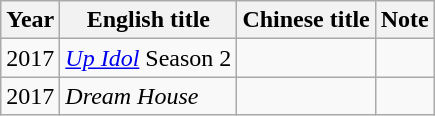<table class="wikitable">
<tr>
<th>Year</th>
<th>English title</th>
<th>Chinese title</th>
<th>Note</th>
</tr>
<tr>
<td>2017</td>
<td><em><a href='#'>Up Idol</a></em> Season 2</td>
<td></td>
<td></td>
</tr>
<tr>
<td>2017</td>
<td><em>Dream House</em></td>
<td></td>
<td></td>
</tr>
</table>
